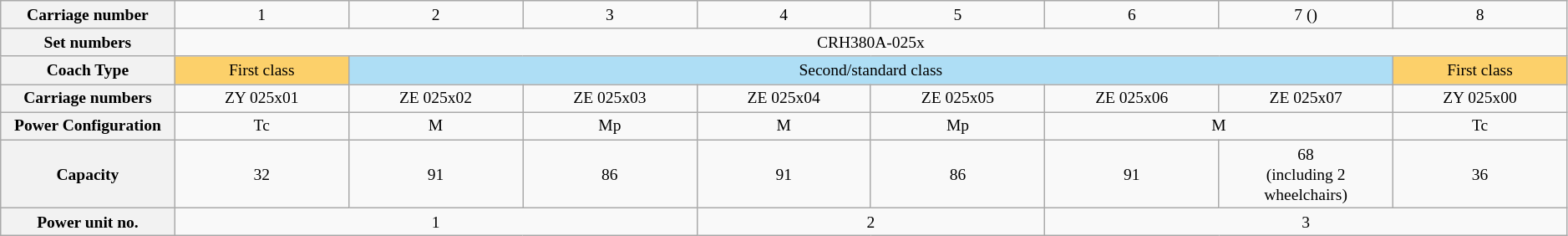<table class="wikitable" style="text-align: center; font-size: small;">
<tr>
<th>Carriage number</th>
<td>1</td>
<td>2</td>
<td>3</td>
<td>4</td>
<td>5</td>
<td>6</td>
<td>7 ()</td>
<td>8</td>
</tr>
<tr>
<th style="width: 4%;">Set numbers</th>
<td colspan="8" style="width: 6%;">CRH380A-025x</td>
</tr>
<tr>
<th style="width: 10%;">Coach Type</th>
<td colspan="1" style="background-color:#fcd06a">First class</td>
<td colspan="6" style="background-color:#aedef5">Second/standard class</td>
<td colspan="1" style="background-color:#fcd06a">First class</td>
</tr>
<tr>
<th>Carriage numbers</th>
<td>ZY 025x01</td>
<td>ZE 025x02</td>
<td>ZE 025x03</td>
<td>ZE 025x04</td>
<td>ZE 025x05</td>
<td>ZE 025x06</td>
<td>ZE 025x07</td>
<td>ZY 025x00</td>
</tr>
<tr>
<th style="width: 10%;">Power Configuration</th>
<td colspan="1">Tc</td>
<td colspan="1">M</td>
<td colspan="1">Mp</td>
<td colspan="1">M</td>
<td colspan="1">Mp</td>
<td colspan="2">M</td>
<td colspan="1">Tc</td>
</tr>
<tr>
<th style="width: 10%;">Capacity</th>
<td style="width: 10%;">32</td>
<td style="width: 10%;">91</td>
<td style="width: 10%;">86</td>
<td style="width: 10%;">91</td>
<td style="width: 10%;">86</td>
<td style="width: 10%;">91</td>
<td style="width: 10%;">68<br>(including 2 wheelchairs)</td>
<td style="width: 10%;">36</td>
</tr>
<tr>
<th style="width: 10%;">Power unit no.</th>
<td colspan="3">1</td>
<td colspan="2">2</td>
<td colspan="3">3</td>
</tr>
</table>
